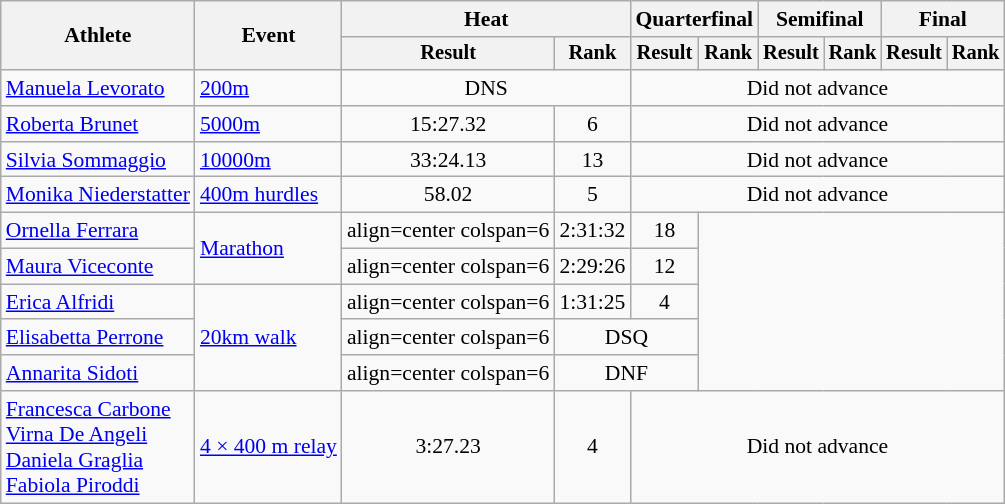<table class=wikitable style="font-size:90%">
<tr>
<th rowspan="2">Athlete</th>
<th rowspan="2">Event</th>
<th colspan="2">Heat</th>
<th colspan="2">Quarterfinal</th>
<th colspan="2">Semifinal</th>
<th colspan="2">Final</th>
</tr>
<tr style="font-size:95%">
<th>Result</th>
<th>Rank</th>
<th>Result</th>
<th>Rank</th>
<th>Result</th>
<th>Rank</th>
<th>Result</th>
<th>Rank</th>
</tr>
<tr>
<td align=left><a href='#'>Manuela Levorato</a></td>
<td align=left><a href='#'>200m</a></td>
<td align=center colspan=2>DNS</td>
<td align=center colspan=6>Did not advance</td>
</tr>
<tr>
<td align=left><a href='#'>Roberta Brunet</a></td>
<td align=left><a href='#'>5000m</a></td>
<td align=center>15:27.32</td>
<td align=center>6</td>
<td align=center colspan=6>Did not advance</td>
</tr>
<tr>
<td align=left><a href='#'>Silvia Sommaggio</a></td>
<td align=left><a href='#'>10000m</a></td>
<td align=center>33:24.13</td>
<td align=center>13</td>
<td align=center colspan=6>Did not advance</td>
</tr>
<tr>
<td align=left><a href='#'>Monika Niederstatter</a></td>
<td align=left><a href='#'>400m hurdles</a></td>
<td align=center>58.02</td>
<td align=center>5</td>
<td align=center colspan=6>Did not advance</td>
</tr>
<tr>
<td align=left><a href='#'>Ornella Ferrara</a></td>
<td align=left rowspan=2><a href='#'>Marathon</a></td>
<td>align=center colspan=6 </td>
<td align=center>2:31:32</td>
<td align=center>18</td>
</tr>
<tr>
<td align=left><a href='#'>Maura Viceconte</a></td>
<td>align=center colspan=6 </td>
<td align=center>2:29:26</td>
<td align=center>12</td>
</tr>
<tr>
<td align=left><a href='#'>Erica Alfridi</a></td>
<td align=left rowspan=3><a href='#'>20km walk</a></td>
<td>align=center colspan=6 </td>
<td align=center>1:31:25</td>
<td align=center>4</td>
</tr>
<tr>
<td align=left><a href='#'>Elisabetta Perrone</a></td>
<td>align=center colspan=6 </td>
<td align=center colspan=2>DSQ</td>
</tr>
<tr>
<td align=left><a href='#'>Annarita Sidoti</a></td>
<td>align=center colspan=6 </td>
<td align=center colspan=2>DNF</td>
</tr>
<tr>
<td align=left><a href='#'>Francesca Carbone</a><br> <a href='#'>Virna De Angeli</a><br> <a href='#'>Daniela Graglia</a><br> <a href='#'>Fabiola Piroddi</a></td>
<td align=left><a href='#'>4 × 400 m relay</a></td>
<td align=center>3:27.23</td>
<td align=center>4</td>
<td align=center colspan=6>Did not advance</td>
</tr>
</table>
